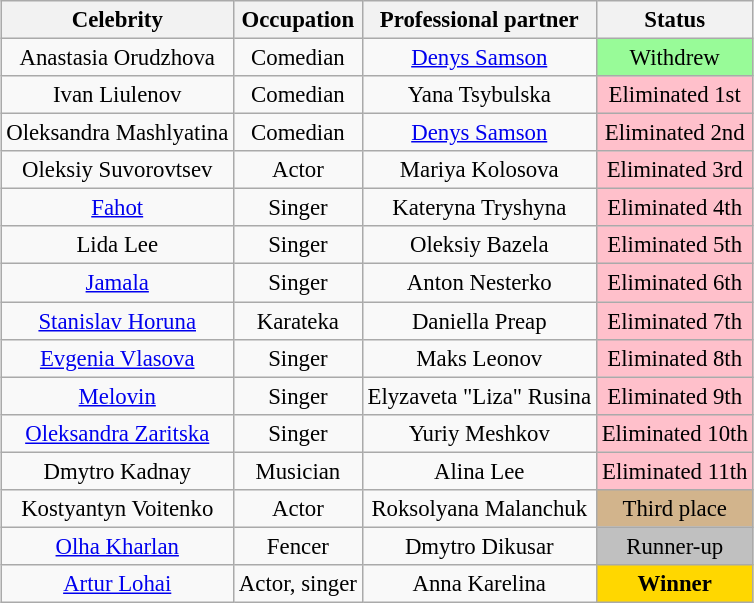<table class="wikitable sortable" style="margin:auto; text-align:center; font-size:95%;">
<tr>
<th>Celebrity</th>
<th>Occupation</th>
<th>Professional partner</th>
<th>Status</th>
</tr>
<tr>
<td>Anastasia Orudzhova</td>
<td>Comedian</td>
<td><a href='#'>Denys Samson</a></td>
<td style="background:palegreen;">Withdrew</td>
</tr>
<tr>
<td>Ivan Liulenov</td>
<td>Comedian</td>
<td>Yana Tsybulska</td>
<td style="background:pink;">Eliminated 1st</td>
</tr>
<tr>
<td>Oleksandra Mashlyatina</td>
<td>Comedian</td>
<td><a href='#'>Denys Samson</a></td>
<td style="background:pink;">Eliminated 2nd</td>
</tr>
<tr>
<td>Oleksiy Suvorovtsev</td>
<td>Actor</td>
<td>Mariya Kolosova</td>
<td style="background:pink;">Eliminated 3rd</td>
</tr>
<tr>
<td><a href='#'>Fahot</a></td>
<td>Singer</td>
<td>Kateryna Tryshyna</td>
<td style="background:pink;">Eliminated 4th</td>
</tr>
<tr>
<td>Lida Lee</td>
<td>Singer</td>
<td>Oleksiy Bazela</td>
<td style="background:pink;">Eliminated 5th</td>
</tr>
<tr>
<td><a href='#'>Jamala</a></td>
<td>Singer</td>
<td>Anton Nesterko</td>
<td style="background:pink;">Eliminated 6th</td>
</tr>
<tr>
<td><a href='#'>Stanislav Horuna</a></td>
<td>Karateka</td>
<td>Daniella Preap</td>
<td style="background:pink;">Eliminated 7th</td>
</tr>
<tr>
<td><a href='#'>Evgenia Vlasova</a></td>
<td>Singer</td>
<td>Maks Leonov</td>
<td style="background:pink;">Eliminated 8th</td>
</tr>
<tr>
<td><a href='#'>Melovin</a></td>
<td>Singer</td>
<td>Elyzaveta "Liza" Rusina</td>
<td style="background:pink;">Eliminated 9th</td>
</tr>
<tr>
<td><a href='#'>Oleksandra Zaritska</a></td>
<td>Singer</td>
<td>Yuriy Meshkov</td>
<td style="background:pink;">Eliminated 10th</td>
</tr>
<tr>
<td>Dmytro Kadnay</td>
<td>Musician</td>
<td>Alina Lee</td>
<td style="background:pink;">Eliminated 11th</td>
</tr>
<tr>
<td>Kostyantyn Voitenko</td>
<td>Actor</td>
<td>Roksolyana Malanchuk</td>
<td style="background:tan;">Third place</td>
</tr>
<tr>
<td><a href='#'>Olha Kharlan</a></td>
<td>Fencer</td>
<td>Dmytro Dikusar</td>
<td style="background:silver;">Runner-up</td>
</tr>
<tr>
<td><a href='#'>Artur Lohai</a></td>
<td>Actor, singer</td>
<td>Anna Karelina</td>
<td style="background:gold;"><strong>Winner</strong></td>
</tr>
</table>
